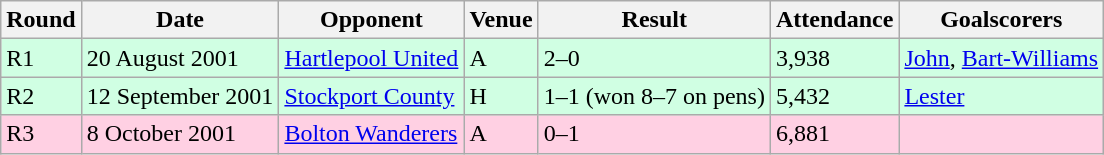<table class="wikitable">
<tr>
<th>Round</th>
<th>Date</th>
<th>Opponent</th>
<th>Venue</th>
<th>Result</th>
<th>Attendance</th>
<th>Goalscorers</th>
</tr>
<tr style="background-color: #d0ffe3;">
<td>R1</td>
<td>20 August 2001</td>
<td><a href='#'>Hartlepool United</a></td>
<td>A</td>
<td>2–0</td>
<td>3,938</td>
<td><a href='#'>John</a>, <a href='#'>Bart-Williams</a></td>
</tr>
<tr style="background-color: #d0ffe3;">
<td>R2</td>
<td>12 September 2001</td>
<td><a href='#'>Stockport County</a></td>
<td>H</td>
<td>1–1 (won 8–7 on pens)</td>
<td>5,432</td>
<td><a href='#'>Lester</a></td>
</tr>
<tr style="background-color: #ffd0e3;">
<td>R3</td>
<td>8 October 2001</td>
<td><a href='#'>Bolton Wanderers</a></td>
<td>A</td>
<td>0–1</td>
<td>6,881</td>
<td></td>
</tr>
</table>
